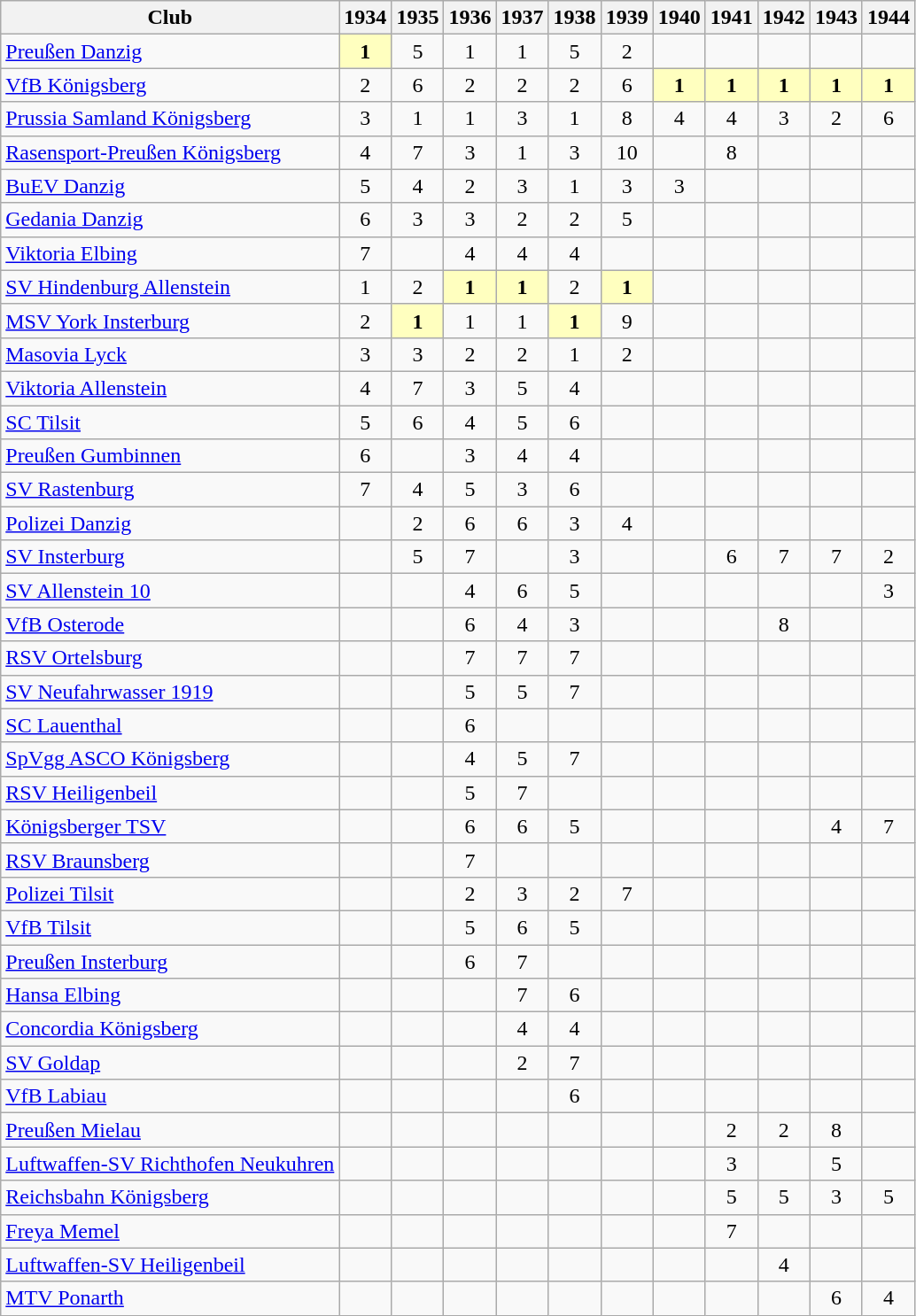<table class="wikitable">
<tr>
<th>Club</th>
<th>1934</th>
<th>1935</th>
<th>1936</th>
<th>1937</th>
<th>1938</th>
<th>1939</th>
<th>1940</th>
<th>1941</th>
<th>1942</th>
<th>1943</th>
<th>1944</th>
</tr>
<tr align="center">
<td align="left"><a href='#'>Preußen Danzig</a></td>
<td bgcolor="#ffffbf"><strong>1</strong></td>
<td>5</td>
<td>1</td>
<td>1</td>
<td>5</td>
<td>2</td>
<td></td>
<td></td>
<td></td>
<td></td>
<td></td>
</tr>
<tr align="center">
<td align="left"><a href='#'>VfB Königsberg</a></td>
<td>2</td>
<td>6</td>
<td>2</td>
<td>2</td>
<td>2</td>
<td>6</td>
<td bgcolor="#ffffbf"><strong>1</strong></td>
<td bgcolor="#ffffbf"><strong>1</strong></td>
<td bgcolor="#ffffbf"><strong>1</strong></td>
<td bgcolor="#ffffbf"><strong>1</strong></td>
<td bgcolor="#ffffbf"><strong>1</strong></td>
</tr>
<tr align="center">
<td align="left"><a href='#'>Prussia Samland Königsberg</a></td>
<td>3</td>
<td>1</td>
<td>1</td>
<td>3</td>
<td>1</td>
<td>8</td>
<td>4</td>
<td>4</td>
<td>3</td>
<td>2</td>
<td>6</td>
</tr>
<tr align="center">
<td align="left"><a href='#'>Rasensport-Preußen Königsberg</a></td>
<td>4</td>
<td>7</td>
<td>3</td>
<td>1</td>
<td>3</td>
<td>10</td>
<td></td>
<td>8</td>
<td></td>
<td></td>
<td></td>
</tr>
<tr align="center">
<td align="left"><a href='#'>BuEV Danzig</a></td>
<td>5</td>
<td>4</td>
<td>2</td>
<td>3</td>
<td>1</td>
<td>3</td>
<td>3</td>
<td></td>
<td></td>
<td></td>
<td></td>
</tr>
<tr align="center">
<td align="left"><a href='#'>Gedania Danzig</a></td>
<td>6</td>
<td>3</td>
<td>3</td>
<td>2</td>
<td>2</td>
<td>5</td>
<td></td>
<td></td>
<td></td>
<td></td>
<td></td>
</tr>
<tr align="center">
<td align="left"><a href='#'>Viktoria Elbing</a></td>
<td>7</td>
<td></td>
<td>4</td>
<td>4</td>
<td>4</td>
<td></td>
<td></td>
<td></td>
<td></td>
<td></td>
<td></td>
</tr>
<tr align="center">
<td align="left"><a href='#'>SV Hindenburg Allenstein</a></td>
<td>1</td>
<td>2</td>
<td bgcolor="#ffffbf"><strong>1</strong></td>
<td bgcolor="#ffffbf"><strong>1</strong></td>
<td>2</td>
<td bgcolor="#ffffbf"><strong>1</strong></td>
<td></td>
<td></td>
<td></td>
<td></td>
<td></td>
</tr>
<tr align="center">
<td align="left"><a href='#'>MSV York Insterburg</a></td>
<td>2</td>
<td bgcolor="#ffffbf"><strong>1</strong></td>
<td>1</td>
<td>1</td>
<td bgcolor="#ffffbf"><strong>1</strong></td>
<td>9</td>
<td></td>
<td></td>
<td></td>
<td></td>
<td></td>
</tr>
<tr align="center">
<td align="left"><a href='#'>Masovia Lyck</a></td>
<td>3</td>
<td>3</td>
<td>2</td>
<td>2</td>
<td>1</td>
<td>2</td>
<td></td>
<td></td>
<td></td>
<td></td>
<td></td>
</tr>
<tr align="center">
<td align="left"><a href='#'>Viktoria Allenstein</a></td>
<td>4</td>
<td>7</td>
<td>3</td>
<td>5</td>
<td>4</td>
<td></td>
<td></td>
<td></td>
<td></td>
<td></td>
<td></td>
</tr>
<tr align="center">
<td align="left"><a href='#'>SC Tilsit</a></td>
<td>5</td>
<td>6</td>
<td>4</td>
<td>5</td>
<td>6</td>
<td></td>
<td></td>
<td></td>
<td></td>
<td></td>
<td></td>
</tr>
<tr align="center">
<td align="left"><a href='#'>Preußen Gumbinnen</a></td>
<td>6</td>
<td></td>
<td>3</td>
<td>4</td>
<td>4</td>
<td></td>
<td></td>
<td></td>
<td></td>
<td></td>
<td></td>
</tr>
<tr align="center">
<td align="left"><a href='#'>SV Rastenburg</a></td>
<td>7</td>
<td>4</td>
<td>5</td>
<td>3</td>
<td>6</td>
<td></td>
<td></td>
<td></td>
<td></td>
<td></td>
<td></td>
</tr>
<tr align="center">
<td align="left"><a href='#'>Polizei Danzig</a></td>
<td></td>
<td>2</td>
<td>6</td>
<td>6</td>
<td>3</td>
<td>4</td>
<td></td>
<td></td>
<td></td>
<td></td>
<td></td>
</tr>
<tr align="center">
<td align="left"><a href='#'>SV Insterburg</a></td>
<td></td>
<td>5</td>
<td>7</td>
<td></td>
<td>3</td>
<td></td>
<td></td>
<td>6</td>
<td>7</td>
<td>7</td>
<td>2</td>
</tr>
<tr align="center">
<td align="left"><a href='#'>SV Allenstein 10</a></td>
<td></td>
<td></td>
<td>4</td>
<td>6</td>
<td>5</td>
<td></td>
<td></td>
<td></td>
<td></td>
<td></td>
<td>3</td>
</tr>
<tr align="center">
<td align="left"><a href='#'>VfB Osterode</a></td>
<td></td>
<td></td>
<td>6</td>
<td>4</td>
<td>3</td>
<td></td>
<td></td>
<td></td>
<td>8</td>
<td></td>
<td></td>
</tr>
<tr align="center">
<td align="left"><a href='#'>RSV Ortelsburg</a></td>
<td></td>
<td></td>
<td>7</td>
<td>7</td>
<td>7</td>
<td></td>
<td></td>
<td></td>
<td></td>
<td></td>
<td></td>
</tr>
<tr align="center">
<td align="left"><a href='#'>SV Neufahrwasser 1919</a></td>
<td></td>
<td></td>
<td>5</td>
<td>5</td>
<td>7</td>
<td></td>
<td></td>
<td></td>
<td></td>
<td></td>
<td></td>
</tr>
<tr align="center">
<td align="left"><a href='#'>SC Lauenthal</a></td>
<td></td>
<td></td>
<td>6</td>
<td></td>
<td></td>
<td></td>
<td></td>
<td></td>
<td></td>
<td></td>
<td></td>
</tr>
<tr align="center">
<td align="left"><a href='#'>SpVgg ASCO Königsberg</a></td>
<td></td>
<td></td>
<td>4</td>
<td>5</td>
<td>7</td>
<td></td>
<td></td>
<td></td>
<td></td>
<td></td>
<td></td>
</tr>
<tr align="center">
<td align="left"><a href='#'>RSV Heiligenbeil</a></td>
<td></td>
<td></td>
<td>5</td>
<td>7</td>
<td></td>
<td></td>
<td></td>
<td></td>
<td></td>
<td></td>
<td></td>
</tr>
<tr align="center">
<td align="left"><a href='#'>Königsberger TSV</a></td>
<td></td>
<td></td>
<td>6</td>
<td>6</td>
<td>5</td>
<td></td>
<td></td>
<td></td>
<td></td>
<td>4</td>
<td>7</td>
</tr>
<tr align="center">
<td align="left"><a href='#'>RSV Braunsberg</a></td>
<td></td>
<td></td>
<td>7</td>
<td></td>
<td></td>
<td></td>
<td></td>
<td></td>
<td></td>
<td></td>
<td></td>
</tr>
<tr align="center">
<td align="left"><a href='#'>Polizei Tilsit</a></td>
<td></td>
<td></td>
<td>2</td>
<td>3</td>
<td>2</td>
<td>7</td>
<td></td>
<td></td>
<td></td>
<td></td>
<td></td>
</tr>
<tr align="center">
<td align="left"><a href='#'>VfB Tilsit</a></td>
<td></td>
<td></td>
<td>5</td>
<td>6</td>
<td>5</td>
<td></td>
<td></td>
<td></td>
<td></td>
<td></td>
<td></td>
</tr>
<tr align="center">
<td align="left"><a href='#'>Preußen Insterburg</a></td>
<td></td>
<td></td>
<td>6</td>
<td>7</td>
<td></td>
<td></td>
<td></td>
<td></td>
<td></td>
<td></td>
<td></td>
</tr>
<tr align="center">
<td align="left"><a href='#'>Hansa Elbing</a></td>
<td></td>
<td></td>
<td></td>
<td>7</td>
<td>6</td>
<td></td>
<td></td>
<td></td>
<td></td>
<td></td>
<td></td>
</tr>
<tr align="center">
<td align="left"><a href='#'>Concordia Königsberg</a></td>
<td></td>
<td></td>
<td></td>
<td>4</td>
<td>4</td>
<td></td>
<td></td>
<td></td>
<td></td>
<td></td>
<td></td>
</tr>
<tr align="center">
<td align="left"><a href='#'>SV Goldap</a></td>
<td></td>
<td></td>
<td></td>
<td>2</td>
<td>7</td>
<td></td>
<td></td>
<td></td>
<td></td>
<td></td>
<td></td>
</tr>
<tr align="center">
<td align="left"><a href='#'>VfB Labiau</a></td>
<td></td>
<td></td>
<td></td>
<td></td>
<td>6</td>
<td></td>
<td></td>
<td></td>
<td></td>
<td></td>
<td></td>
</tr>
<tr align="center">
<td align="left"><a href='#'>Preußen Mielau</a></td>
<td></td>
<td></td>
<td></td>
<td></td>
<td></td>
<td></td>
<td></td>
<td>2</td>
<td>2</td>
<td>8</td>
<td></td>
</tr>
<tr align="center">
<td align="left"><a href='#'>Luftwaffen-SV Richthofen Neukuhren</a></td>
<td></td>
<td></td>
<td></td>
<td></td>
<td></td>
<td></td>
<td></td>
<td>3</td>
<td></td>
<td>5</td>
<td></td>
</tr>
<tr align="center">
<td align="left"><a href='#'>Reichsbahn Königsberg</a></td>
<td></td>
<td></td>
<td></td>
<td></td>
<td></td>
<td></td>
<td></td>
<td>5</td>
<td>5</td>
<td>3</td>
<td>5</td>
</tr>
<tr align="center">
<td align="left"><a href='#'>Freya Memel</a></td>
<td></td>
<td></td>
<td></td>
<td></td>
<td></td>
<td></td>
<td></td>
<td>7</td>
<td></td>
<td></td>
<td></td>
</tr>
<tr align="center">
<td align="left"><a href='#'>Luftwaffen-SV Heiligenbeil</a></td>
<td></td>
<td></td>
<td></td>
<td></td>
<td></td>
<td></td>
<td></td>
<td></td>
<td>4</td>
<td></td>
<td></td>
</tr>
<tr align="center">
<td align="left"><a href='#'>MTV Ponarth</a></td>
<td></td>
<td></td>
<td></td>
<td></td>
<td></td>
<td></td>
<td></td>
<td></td>
<td></td>
<td>6</td>
<td>4</td>
</tr>
</table>
